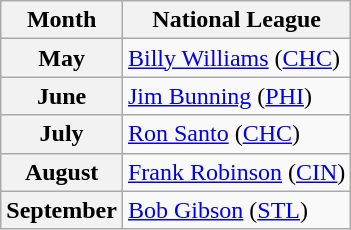<table class="wikitable">
<tr>
<th>Month</th>
<th>National League</th>
</tr>
<tr>
<th>May</th>
<td><a href='#'>Billy Williams</a> (<a href='#'>CHC</a>)</td>
</tr>
<tr>
<th>June</th>
<td><a href='#'>Jim Bunning</a> (<a href='#'>PHI</a>)</td>
</tr>
<tr>
<th>July</th>
<td><a href='#'>Ron Santo</a> (<a href='#'>CHC</a>)</td>
</tr>
<tr>
<th>August</th>
<td><a href='#'>Frank Robinson</a> (<a href='#'>CIN</a>)</td>
</tr>
<tr>
<th>September</th>
<td><a href='#'>Bob Gibson</a> (<a href='#'>STL</a>)</td>
</tr>
</table>
